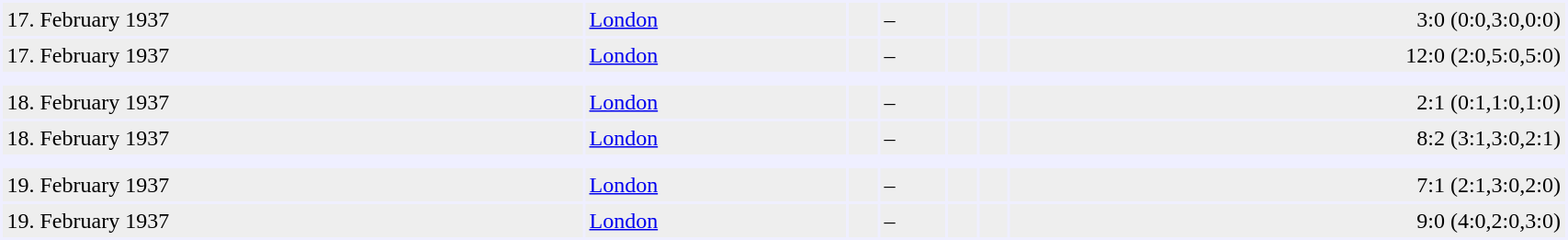<table cellspacing="2" border="0" cellpadding="3" bgcolor="#EFEFFF" width="90%">
<tr>
<td bgcolor="#EEEEEE">17. February 1937</td>
<td bgcolor="#EEEEEE"><a href='#'>London</a></td>
<td bgcolor="#EEEEEE"></td>
<td bgcolor="#EEEEEE">–</td>
<td bgcolor="#EEEEEE"></td>
<td bgcolor="#EEEEEE"></td>
<td bgcolor="#EEEEEE" align="right">3:0 (0:0,3:0,0:0)</td>
</tr>
<tr>
<td bgcolor="#EEEEEE">17. February 1937</td>
<td bgcolor="#EEEEEE"><a href='#'>London</a></td>
<td bgcolor="#EEEEEE"></td>
<td bgcolor="#EEEEEE">–</td>
<td bgcolor="#EEEEEE"></td>
<td bgcolor="#EEEEEE"></td>
<td bgcolor="#EEEEEE" align="right">12:0 (2:0,5:0,5:0)</td>
</tr>
<tr>
<td></td>
</tr>
<tr>
<td bgcolor="#EEEEEE">18. February 1937</td>
<td bgcolor="#EEEEEE"><a href='#'>London</a></td>
<td bgcolor="#EEEEEE"></td>
<td bgcolor="#EEEEEE">–</td>
<td bgcolor="#EEEEEE"></td>
<td bgcolor="#EEEEEE"></td>
<td bgcolor="#EEEEEE" align="right">2:1 (0:1,1:0,1:0)</td>
</tr>
<tr>
<td bgcolor="#EEEEEE">18. February 1937</td>
<td bgcolor="#EEEEEE"><a href='#'>London</a></td>
<td bgcolor="#EEEEEE"></td>
<td bgcolor="#EEEEEE">–</td>
<td bgcolor="#EEEEEE"></td>
<td bgcolor="#EEEEEE"></td>
<td bgcolor="#EEEEEE" align="right">8:2 (3:1,3:0,2:1)</td>
</tr>
<tr>
<td></td>
</tr>
<tr>
<td bgcolor="#EEEEEE">19. February 1937</td>
<td bgcolor="#EEEEEE"><a href='#'>London</a></td>
<td bgcolor="#EEEEEE"></td>
<td bgcolor="#EEEEEE">–</td>
<td bgcolor="#EEEEEE"></td>
<td bgcolor="#EEEEEE"></td>
<td bgcolor="#EEEEEE" align="right">7:1 (2:1,3:0,2:0)</td>
</tr>
<tr>
<td bgcolor="#EEEEEE">19. February 1937</td>
<td bgcolor="#EEEEEE"><a href='#'>London</a></td>
<td bgcolor="#EEEEEE"></td>
<td bgcolor="#EEEEEE">–</td>
<td bgcolor="#EEEEEE"></td>
<td bgcolor="#EEEEEE"></td>
<td bgcolor="#EEEEEE" align="right">9:0 (4:0,2:0,3:0)</td>
</tr>
</table>
